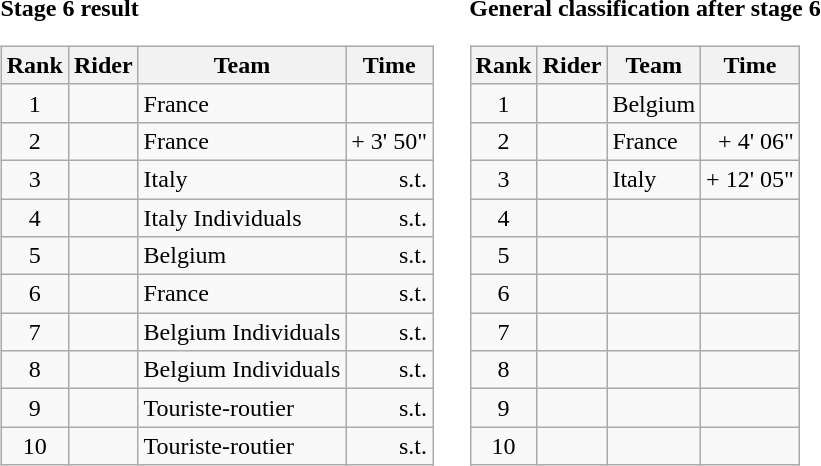<table>
<tr>
<td><strong>Stage 6 result</strong><br><table class="wikitable">
<tr>
<th scope="col">Rank</th>
<th scope="col">Rider</th>
<th scope="col">Team</th>
<th scope="col">Time</th>
</tr>
<tr>
<td style="text-align:center;">1</td>
<td></td>
<td>France</td>
<td style="text-align:right;"></td>
</tr>
<tr>
<td style="text-align:center;">2</td>
<td></td>
<td>France</td>
<td style="text-align:right;">+ 3' 50"</td>
</tr>
<tr>
<td style="text-align:center;">3</td>
<td></td>
<td>Italy</td>
<td style="text-align:right;">s.t.</td>
</tr>
<tr>
<td style="text-align:center;">4</td>
<td></td>
<td>Italy Individuals</td>
<td style="text-align:right;">s.t.</td>
</tr>
<tr>
<td style="text-align:center;">5</td>
<td></td>
<td>Belgium</td>
<td style="text-align:right;">s.t.</td>
</tr>
<tr>
<td style="text-align:center;">6</td>
<td></td>
<td>France</td>
<td style="text-align:right;">s.t.</td>
</tr>
<tr>
<td style="text-align:center;">7</td>
<td></td>
<td>Belgium Individuals</td>
<td style="text-align:right;">s.t.</td>
</tr>
<tr>
<td style="text-align:center;">8</td>
<td></td>
<td>Belgium Individuals</td>
<td style="text-align:right;">s.t.</td>
</tr>
<tr>
<td style="text-align:center;">9</td>
<td></td>
<td>Touriste-routier</td>
<td style="text-align:right;">s.t.</td>
</tr>
<tr>
<td style="text-align:center;">10</td>
<td></td>
<td>Touriste-routier</td>
<td style="text-align:right;">s.t.</td>
</tr>
</table>
</td>
<td></td>
<td><strong>General classification after stage 6</strong><br><table class="wikitable">
<tr>
<th scope="col">Rank</th>
<th scope="col">Rider</th>
<th scope="col">Team</th>
<th scope="col">Time</th>
</tr>
<tr>
<td style="text-align:center;">1</td>
<td></td>
<td>Belgium</td>
<td style="text-align:right;"></td>
</tr>
<tr>
<td style="text-align:center;">2</td>
<td></td>
<td>France</td>
<td style="text-align:right;">+ 4' 06"</td>
</tr>
<tr>
<td style="text-align:center;">3</td>
<td></td>
<td>Italy</td>
<td style="text-align:right;">+ 12' 05"</td>
</tr>
<tr>
<td style="text-align:center;">4</td>
<td></td>
<td></td>
<td></td>
</tr>
<tr>
<td style="text-align:center;">5</td>
<td></td>
<td></td>
<td></td>
</tr>
<tr>
<td style="text-align:center;">6</td>
<td></td>
<td></td>
<td></td>
</tr>
<tr>
<td style="text-align:center;">7</td>
<td></td>
<td></td>
<td></td>
</tr>
<tr>
<td style="text-align:center;">8</td>
<td></td>
<td></td>
<td></td>
</tr>
<tr>
<td style="text-align:center;">9</td>
<td></td>
<td></td>
<td></td>
</tr>
<tr>
<td style="text-align:center;">10</td>
<td></td>
<td></td>
<td></td>
</tr>
</table>
</td>
</tr>
</table>
